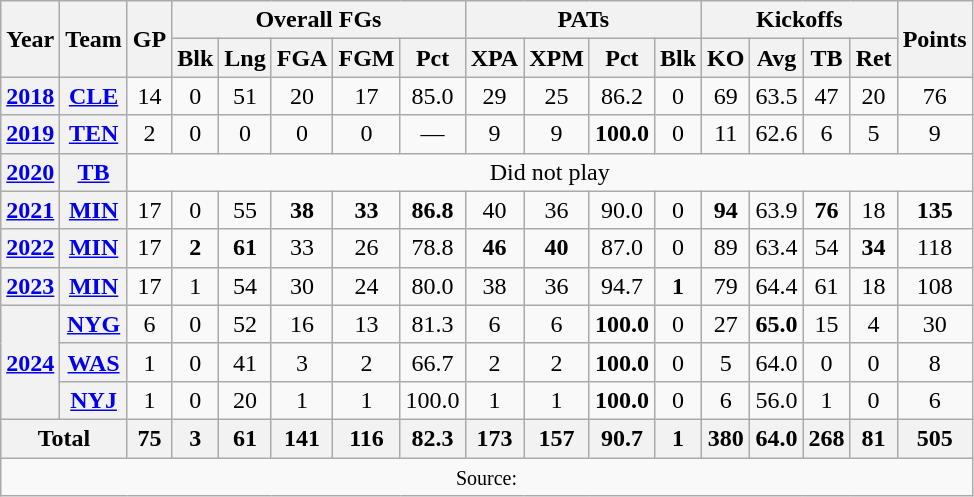<table class=wikitable style="text-align:center;">
<tr>
<th rowspan=2>Year</th>
<th rowspan=2>Team</th>
<th rowspan=2>GP</th>
<th colspan=5>Overall FGs</th>
<th colspan=4>PATs</th>
<th colspan=4>Kickoffs</th>
<th rowspan=2>Points</th>
</tr>
<tr>
<th>Blk</th>
<th>Lng</th>
<th>FGA</th>
<th>FGM</th>
<th>Pct</th>
<th>XPA</th>
<th>XPM</th>
<th>Pct</th>
<th>Blk</th>
<th>KO</th>
<th>Avg</th>
<th>TB</th>
<th>Ret</th>
</tr>
<tr>
<th><a href='#'>2018</a></th>
<th><a href='#'>CLE</a></th>
<td>14</td>
<td>0</td>
<td>51</td>
<td>20</td>
<td>17</td>
<td>85.0</td>
<td>29</td>
<td>25</td>
<td>86.2</td>
<td>0</td>
<td>69</td>
<td>63.5</td>
<td>47</td>
<td>20</td>
<td>76</td>
</tr>
<tr>
<th><a href='#'>2019</a></th>
<th><a href='#'>TEN</a></th>
<td>2</td>
<td>0</td>
<td>0</td>
<td>0</td>
<td>0</td>
<td>—</td>
<td>9</td>
<td>9</td>
<td><strong>100.0</strong></td>
<td>0</td>
<td>11</td>
<td>62.6</td>
<td>6</td>
<td>5</td>
<td>9</td>
</tr>
<tr>
<th><a href='#'>2020</a></th>
<th><a href='#'>TB</a></th>
<td colspan="20">Did not play</td>
</tr>
<tr>
<th><a href='#'>2021</a></th>
<th><a href='#'>MIN</a></th>
<td>17</td>
<td>0</td>
<td>55</td>
<td><strong>38</strong></td>
<td><strong>33</strong></td>
<td><strong>86.8</strong></td>
<td>40</td>
<td>36</td>
<td>90.0</td>
<td>0</td>
<td><strong>94</strong></td>
<td>63.9</td>
<td><strong>76</strong></td>
<td>18</td>
<td><strong>135</strong></td>
</tr>
<tr>
<th><a href='#'>2022</a></th>
<th><a href='#'>MIN</a></th>
<td>17</td>
<td><strong>2</strong></td>
<td><strong>61</strong></td>
<td>33</td>
<td>26</td>
<td>78.8</td>
<td><strong>46</strong></td>
<td><strong>40</strong></td>
<td>87.0</td>
<td>0</td>
<td>89</td>
<td>63.4</td>
<td>54</td>
<td><strong>34</strong></td>
<td>118</td>
</tr>
<tr>
<th><a href='#'>2023</a></th>
<th><a href='#'>MIN</a></th>
<td>17</td>
<td>1</td>
<td>54</td>
<td>30</td>
<td>24</td>
<td>80.0</td>
<td>38</td>
<td>36</td>
<td>94.7</td>
<td><strong>1</strong></td>
<td>79</td>
<td>64.4</td>
<td>61</td>
<td>18</td>
<td>108</td>
</tr>
<tr>
<th rowspan="3"><a href='#'>2024</a></th>
<th><a href='#'>NYG</a></th>
<td>6</td>
<td>0</td>
<td>52</td>
<td>16</td>
<td>13</td>
<td>81.3</td>
<td>6</td>
<td>6</td>
<td><strong>100.0</strong></td>
<td>0</td>
<td>27</td>
<td><strong>65.0</strong></td>
<td>15</td>
<td>4</td>
<td>30</td>
</tr>
<tr>
<th><a href='#'>WAS</a></th>
<td>1</td>
<td>0</td>
<td>41</td>
<td>3</td>
<td>2</td>
<td>66.7</td>
<td>2</td>
<td>2</td>
<td><strong>100.0</strong></td>
<td>0</td>
<td>5</td>
<td>64.0</td>
<td>0</td>
<td>0</td>
<td>8</td>
</tr>
<tr>
<th><a href='#'>NYJ</a></th>
<td>1</td>
<td>0</td>
<td>20</td>
<td>1</td>
<td>1</td>
<td>100.0</td>
<td>1</td>
<td>1</td>
<td><strong>100.0</strong></td>
<td>0</td>
<td>6</td>
<td>56.0</td>
<td>1</td>
<td>0</td>
<td>6</td>
</tr>
<tr>
<th colspan="2">Total</th>
<th>75</th>
<th>3</th>
<th>61</th>
<th>141</th>
<th>116</th>
<th>82.3</th>
<th>173</th>
<th>157</th>
<th>90.7</th>
<th>1</th>
<th>380</th>
<th>64.0</th>
<th>268</th>
<th>81</th>
<th>505</th>
</tr>
<tr>
<td colspan="17"><small>Source: </small></td>
</tr>
</table>
